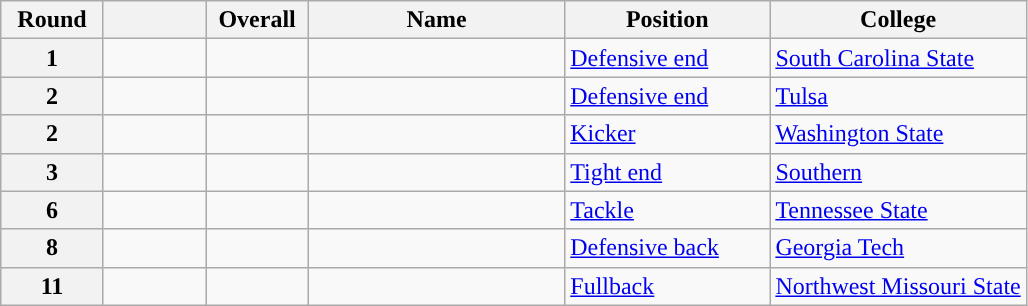<table class="wikitable sortable">
<tr>
<th scope="col" style="width: 10%;">Round</th>
<th scope="col" style="width: 10%;"></th>
<th scope="col" style="width: 10%;">Overall</th>
<th scope="col" style="width: 25%;">Name</th>
<th scope="col" style="width: 20%;">Position</th>
<th scope="col" style="width: 25%;">College</th>
</tr>
<tr>
<th scope="row">1</th>
<td></td>
<td></td>
<td></td>
<td><a href='#'>Defensive end</a></td>
<td><a href='#'>South Carolina State</a></td>
</tr>
<tr>
<th scope="row">2</th>
<td></td>
<td></td>
<td></td>
<td><a href='#'>Defensive end</a></td>
<td><a href='#'>Tulsa</a></td>
</tr>
<tr>
<th scope="row">2</th>
<td></td>
<td></td>
<td></td>
<td><a href='#'>Kicker</a></td>
<td><a href='#'>Washington State</a></td>
</tr>
<tr>
<th scope="row">3</th>
<td></td>
<td></td>
<td></td>
<td><a href='#'>Tight end</a></td>
<td><a href='#'>Southern</a></td>
</tr>
<tr>
<th scope="row">6</th>
<td></td>
<td></td>
<td></td>
<td><a href='#'>Tackle</a></td>
<td><a href='#'>Tennessee State</a></td>
</tr>
<tr>
<th scope="row">8</th>
<td></td>
<td></td>
<td></td>
<td><a href='#'>Defensive back</a></td>
<td><a href='#'>Georgia Tech</a></td>
</tr>
<tr>
<th scope="row">11</th>
<td></td>
<td></td>
<td></td>
<td><a href='#'>Fullback</a></td>
<td><a href='#'>Northwest Missouri State</a></td>
</tr>
</table>
